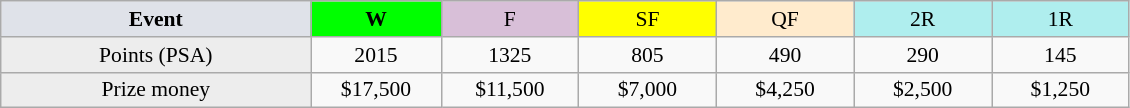<table class=wikitable style=font-size:90%;text-align:center>
<tr>
<td width=200 colspan=1 bgcolor=#dfe2e9><strong>Event</strong></td>
<td width=80 bgcolor=lime><strong>W</strong></td>
<td width=85 bgcolor=#D8BFD8>F</td>
<td width=85 bgcolor=#FFFF00>SF</td>
<td width=85 bgcolor=#ffebcd>QF</td>
<td width=85 bgcolor=#afeeee>2R</td>
<td width=85 bgcolor=#afeeee>1R</td>
</tr>
<tr>
<td bgcolor=#EDEDED>Points (PSA)</td>
<td>2015</td>
<td>1325</td>
<td>805</td>
<td>490</td>
<td>290</td>
<td>145</td>
</tr>
<tr>
<td bgcolor=#EDEDED>Prize money</td>
<td>$17,500</td>
<td>$11,500</td>
<td>$7,000</td>
<td>$4,250</td>
<td>$2,500</td>
<td>$1,250</td>
</tr>
</table>
